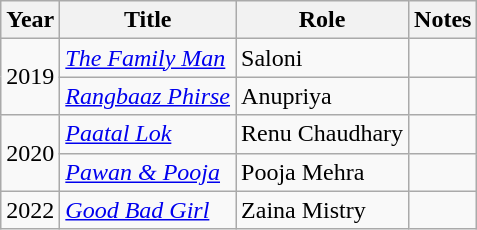<table class="wikitable sortable">
<tr>
<th>Year</th>
<th>Title</th>
<th>Role</th>
<th>Notes</th>
</tr>
<tr>
<td rowspan="2">2019</td>
<td><em><a href='#'>The Family Man</a></em></td>
<td>Saloni</td>
<td></td>
</tr>
<tr>
<td><em><a href='#'>Rangbaaz Phirse</a></em></td>
<td>Anupriya</td>
<td></td>
</tr>
<tr>
<td rowspan="2">2020</td>
<td><em><a href='#'>Paatal Lok</a></em></td>
<td>Renu Chaudhary</td>
<td></td>
</tr>
<tr>
<td><em><a href='#'>Pawan & Pooja</a></em></td>
<td>Pooja Mehra</td>
<td></td>
</tr>
<tr>
<td>2022</td>
<td><em><a href='#'>Good Bad Girl</a></em></td>
<td>Zaina Mistry</td>
<td></td>
</tr>
</table>
